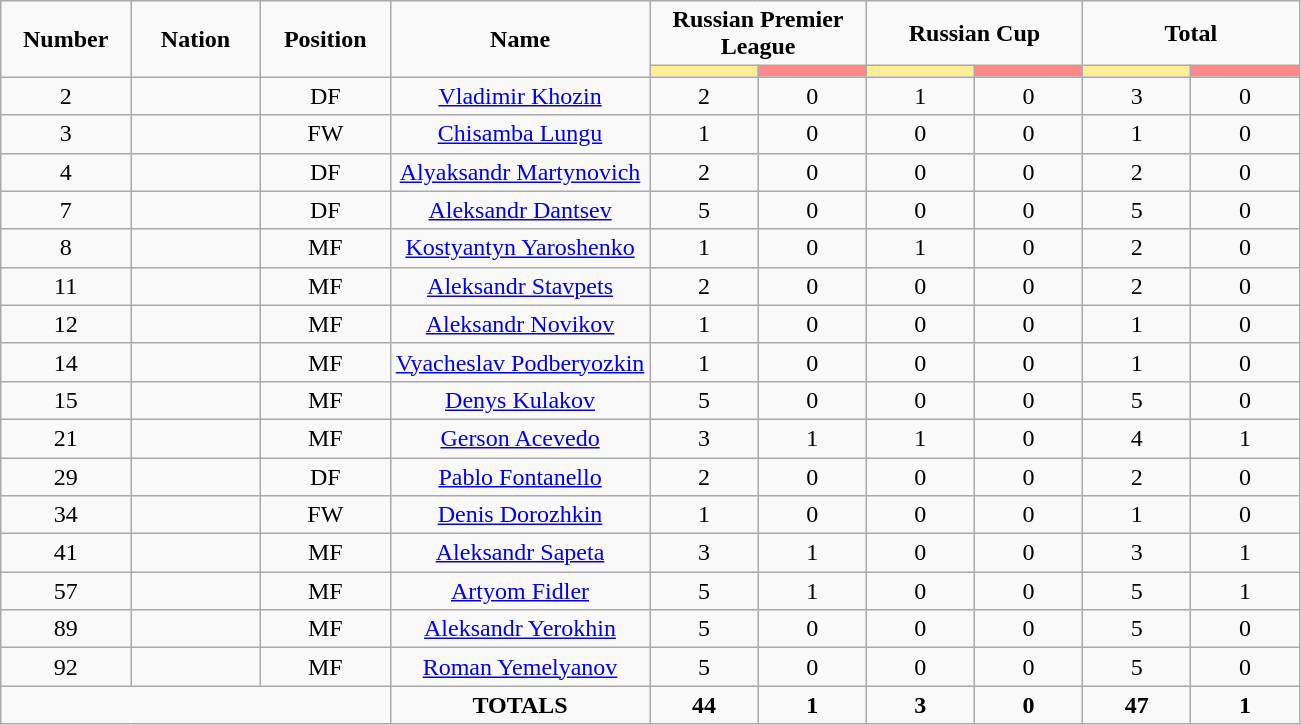<table class="wikitable" style="font-size: 100%; text-align: center;">
<tr>
<td rowspan="2" width="10%" align="center"><strong>Number</strong></td>
<td rowspan="2" width="10%" align="center"><strong>Nation</strong></td>
<td rowspan="2" width="10%" align="center"><strong>Position</strong></td>
<td rowspan="2" width="20%" align="center"><strong>Name</strong></td>
<td colspan="2" align="center"><strong>Russian Premier League</strong></td>
<td colspan="2" align="center"><strong>Russian Cup</strong></td>
<td colspan="2" align="center"><strong>Total</strong></td>
</tr>
<tr>
<th width=60 style="background: #FFEE99"></th>
<th width=60 style="background: #FF8888"></th>
<th width=60 style="background: #FFEE99"></th>
<th width=60 style="background: #FF8888"></th>
<th width=60 style="background: #FFEE99"></th>
<th width=60 style="background: #FF8888"></th>
</tr>
<tr>
<td>2</td>
<td></td>
<td>DF</td>
<td><a href='#'>Vladimir Khozin</a></td>
<td>2</td>
<td>0</td>
<td>1</td>
<td>0</td>
<td>3</td>
<td>0</td>
</tr>
<tr>
<td>3</td>
<td></td>
<td>FW</td>
<td><a href='#'>Chisamba Lungu</a></td>
<td>1</td>
<td>0</td>
<td>0</td>
<td>0</td>
<td>1</td>
<td>0</td>
</tr>
<tr>
<td>4</td>
<td></td>
<td>DF</td>
<td><a href='#'>Alyaksandr Martynovich</a></td>
<td>2</td>
<td>0</td>
<td>0</td>
<td>0</td>
<td>2</td>
<td>0</td>
</tr>
<tr>
<td>7</td>
<td></td>
<td>DF</td>
<td><a href='#'>Aleksandr Dantsev</a></td>
<td>5</td>
<td>0</td>
<td>0</td>
<td>0</td>
<td>5</td>
<td>0</td>
</tr>
<tr>
<td>8</td>
<td></td>
<td>MF</td>
<td><a href='#'>Kostyantyn Yaroshenko</a></td>
<td>1</td>
<td>0</td>
<td>1</td>
<td>0</td>
<td>2</td>
<td>0</td>
</tr>
<tr>
<td>11</td>
<td></td>
<td>MF</td>
<td><a href='#'>Aleksandr Stavpets</a></td>
<td>2</td>
<td>0</td>
<td>0</td>
<td>0</td>
<td>2</td>
<td>0</td>
</tr>
<tr>
<td>12</td>
<td></td>
<td>MF</td>
<td><a href='#'>Aleksandr Novikov</a></td>
<td>1</td>
<td>0</td>
<td>0</td>
<td>0</td>
<td>1</td>
<td>0</td>
</tr>
<tr>
<td>14</td>
<td></td>
<td>MF</td>
<td><a href='#'>Vyacheslav Podberyozkin</a></td>
<td>1</td>
<td>0</td>
<td>0</td>
<td>0</td>
<td>1</td>
<td>0</td>
</tr>
<tr>
<td>15</td>
<td></td>
<td>MF</td>
<td><a href='#'>Denys Kulakov</a></td>
<td>5</td>
<td>0</td>
<td>0</td>
<td>0</td>
<td>5</td>
<td>0</td>
</tr>
<tr>
<td>21</td>
<td></td>
<td>MF</td>
<td><a href='#'>Gerson Acevedo</a></td>
<td>3</td>
<td>1</td>
<td>1</td>
<td>0</td>
<td>4</td>
<td>1</td>
</tr>
<tr>
<td>29</td>
<td></td>
<td>DF</td>
<td><a href='#'>Pablo Fontanello</a></td>
<td>2</td>
<td>0</td>
<td>0</td>
<td>0</td>
<td>2</td>
<td>0</td>
</tr>
<tr>
<td>34</td>
<td></td>
<td>FW</td>
<td><a href='#'>Denis Dorozhkin</a></td>
<td>1</td>
<td>0</td>
<td>0</td>
<td>0</td>
<td>1</td>
<td>0</td>
</tr>
<tr>
<td>41</td>
<td></td>
<td>MF</td>
<td><a href='#'>Aleksandr Sapeta</a></td>
<td>3</td>
<td>1</td>
<td>0</td>
<td>0</td>
<td>3</td>
<td>1</td>
</tr>
<tr>
<td>57</td>
<td></td>
<td>MF</td>
<td><a href='#'>Artyom Fidler</a></td>
<td>5</td>
<td>1</td>
<td>0</td>
<td>0</td>
<td>5</td>
<td>1</td>
</tr>
<tr>
<td>89</td>
<td></td>
<td>MF</td>
<td><a href='#'>Aleksandr Yerokhin</a></td>
<td>5</td>
<td>0</td>
<td>0</td>
<td>0</td>
<td>5</td>
<td>0</td>
</tr>
<tr>
<td>92</td>
<td></td>
<td>MF</td>
<td><a href='#'>Roman Yemelyanov</a></td>
<td>5</td>
<td>0</td>
<td>0</td>
<td>0</td>
<td>5</td>
<td>0</td>
</tr>
<tr>
<td colspan="3"></td>
<td><strong>TOTALS</strong></td>
<td><strong>44</strong></td>
<td><strong>1</strong></td>
<td><strong>3</strong></td>
<td><strong>0</strong></td>
<td><strong>47</strong></td>
<td><strong>1</strong></td>
</tr>
</table>
